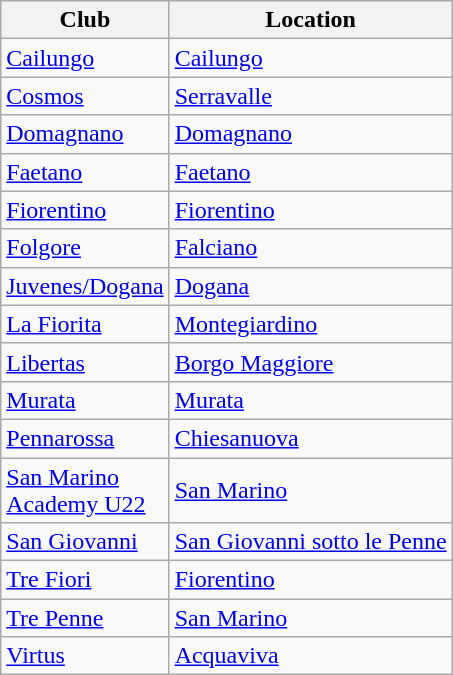<table class="wikitable sortable">
<tr>
<th>Club</th>
<th>Location</th>
</tr>
<tr>
<td><a href='#'>Cailungo</a></td>
<td><a href='#'>Cailungo</a></td>
</tr>
<tr>
<td><a href='#'>Cosmos</a></td>
<td><a href='#'>Serravalle</a></td>
</tr>
<tr>
<td><a href='#'>Domagnano</a></td>
<td><a href='#'>Domagnano</a></td>
</tr>
<tr>
<td><a href='#'>Faetano</a></td>
<td><a href='#'>Faetano</a></td>
</tr>
<tr>
<td><a href='#'>Fiorentino</a></td>
<td><a href='#'>Fiorentino</a></td>
</tr>
<tr>
<td><a href='#'>Folgore</a></td>
<td><a href='#'>Falciano</a></td>
</tr>
<tr>
<td><a href='#'>Juvenes/Dogana</a></td>
<td><a href='#'>Dogana</a></td>
</tr>
<tr>
<td><a href='#'>La Fiorita</a></td>
<td><a href='#'>Montegiardino</a></td>
</tr>
<tr>
<td><a href='#'>Libertas</a></td>
<td><a href='#'>Borgo Maggiore</a></td>
</tr>
<tr>
<td><a href='#'>Murata</a></td>
<td><a href='#'>Murata</a></td>
</tr>
<tr>
<td><a href='#'>Pennarossa</a></td>
<td><a href='#'>Chiesanuova</a></td>
</tr>
<tr>
<td><a href='#'>San Marino<br> Academy U22</a></td>
<td><a href='#'>San Marino</a></td>
</tr>
<tr>
<td><a href='#'>San Giovanni</a></td>
<td><a href='#'>San Giovanni sotto le Penne</a></td>
</tr>
<tr>
<td><a href='#'>Tre Fiori</a></td>
<td><a href='#'>Fiorentino</a></td>
</tr>
<tr>
<td><a href='#'>Tre Penne</a></td>
<td><a href='#'>San Marino</a></td>
</tr>
<tr>
<td><a href='#'>Virtus</a></td>
<td><a href='#'>Acquaviva</a></td>
</tr>
</table>
